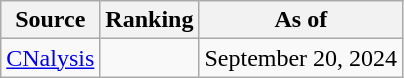<table class="wikitable" style="text-align:center">
<tr>
<th>Source</th>
<th>Ranking</th>
<th>As of</th>
</tr>
<tr>
<td align=left><a href='#'>CNalysis</a></td>
<td></td>
<td>September 20, 2024</td>
</tr>
</table>
